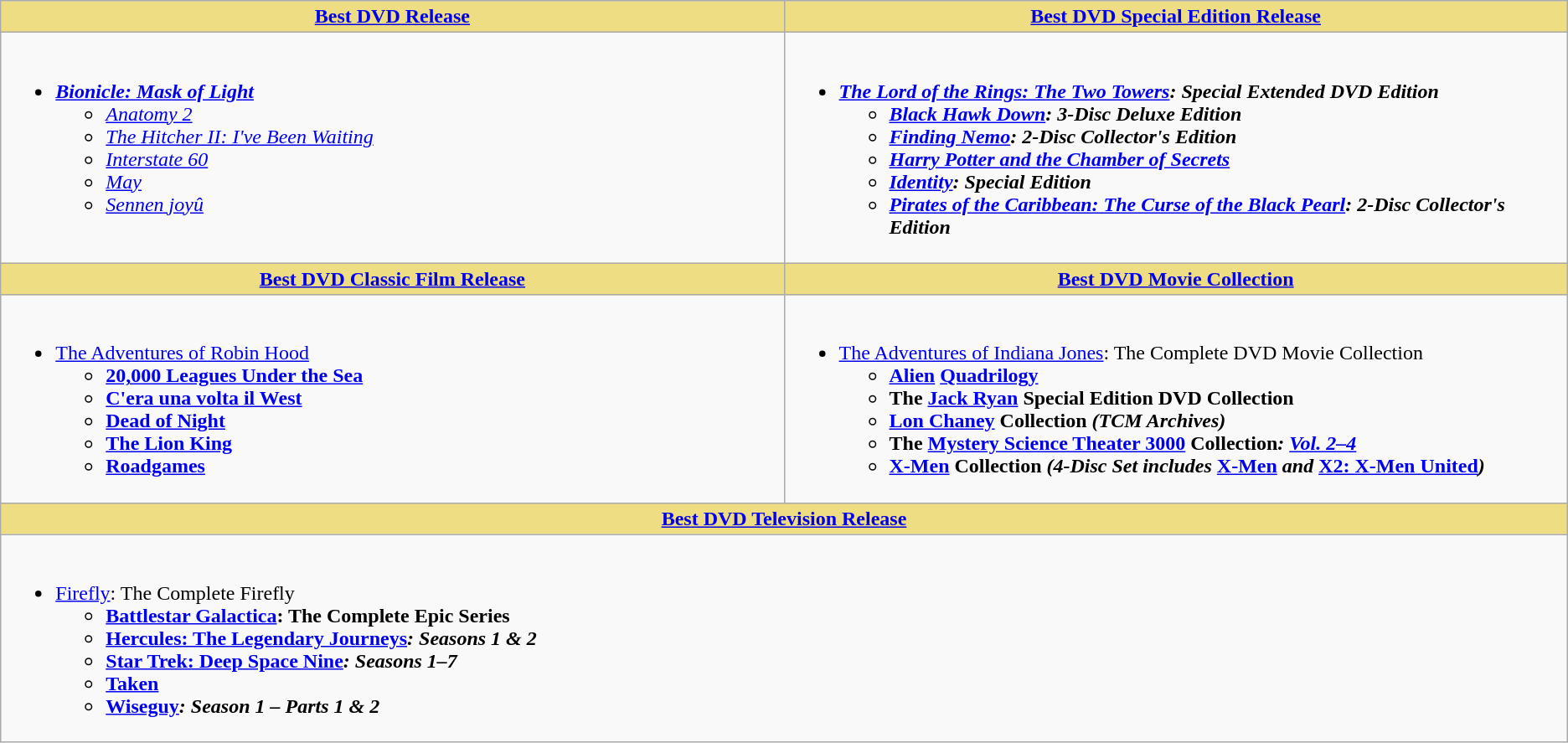<table class=wikitable>
<tr>
<th style="background:#EEDD82; width:50%"><a href='#'>Best DVD Release</a></th>
<th style="background:#EEDD82; width:50%"><a href='#'>Best DVD Special Edition Release</a></th>
</tr>
<tr>
<td valign="top"><br><ul><li><strong><em><a href='#'>Bionicle: Mask of Light</a></em></strong><ul><li><em><a href='#'>Anatomy 2</a></em></li><li><em><a href='#'>The Hitcher II: I've Been Waiting</a></em></li><li><em><a href='#'>Interstate 60</a></em></li><li><em><a href='#'>May</a></em></li><li><em><a href='#'>Sennen joyû</a></em></li></ul></li></ul></td>
<td valign="top"><br><ul><li><strong><em><a href='#'>The Lord of the Rings: The Two Towers</a><em>: Special Extended DVD Edition<strong><ul><li></em><a href='#'>Black Hawk Down</a><em>: 3-Disc Deluxe Edition</li><li></em><a href='#'>Finding Nemo</a><em>: 2-Disc Collector's Edition</li><li></em><a href='#'>Harry Potter and the Chamber of Secrets</a><em></li><li></em><a href='#'>Identity</a><em>: Special Edition</li><li></em><a href='#'>Pirates of the Caribbean: The Curse of the Black Pearl</a><em>: 2-Disc Collector's Edition</li></ul></li></ul></td>
</tr>
<tr>
<th style="background:#EEDD82; width:50%"><a href='#'>Best DVD Classic Film Release</a></th>
<th style="background:#EEDD82; width:50%"><a href='#'>Best DVD Movie Collection</a></th>
</tr>
<tr>
<td valign="top"><br><ul><li></em></strong><a href='#'>The Adventures of Robin Hood</a><strong><em><ul><li></em><a href='#'>20,000 Leagues Under the Sea</a><em></li><li></em><a href='#'>C'era una volta il West</a><em></li><li></em><a href='#'>Dead of Night</a><em></li><li></em><a href='#'>The Lion King</a><em></li><li></em><a href='#'>Roadgames</a><em></li></ul></li></ul></td>
<td valign="top"><br><ul><li></em></strong><a href='#'>The Adventures of Indiana Jones</a>: The Complete DVD Movie Collection<strong><em><ul><li></em><a href='#'>Alien</a> <a href='#'>Quadrilogy</a><em></li><li></em>The <a href='#'>Jack Ryan</a> Special Edition DVD Collection<em></li><li></em><a href='#'>Lon Chaney</a> Collection<em> (TCM Archives)</li><li></em>The <a href='#'>Mystery Science Theater 3000</a> Collection<em>: <a href='#'>Vol. 2–4</a></li><li></em><a href='#'>X-Men</a> Collection<em> (4-Disc Set includes </em><a href='#'>X-Men</a><em> and </em><a href='#'>X2: X-Men United</a><em>)</li></ul></li></ul></td>
</tr>
<tr>
<th colspan="2" style="background:#EEDD82; width:50%"><a href='#'>Best DVD Television Release</a></th>
</tr>
<tr>
<td colspan="2" valign="top"><br><ul><li></em></strong><a href='#'>Firefly</a>: The Complete Firefly<strong><em><ul><li></em><a href='#'>Battlestar Galactica</a>: The Complete Epic Series<em></li><li></em><a href='#'>Hercules: The Legendary Journeys</a><em>: Seasons 1 & 2</li><li></em><a href='#'>Star Trek: Deep Space Nine</a><em>: Seasons 1–7</li><li></em><a href='#'>Taken</a><em></li><li></em><a href='#'>Wiseguy</a><em>: Season 1 – Parts 1 & 2</li></ul></li></ul></td>
</tr>
</table>
